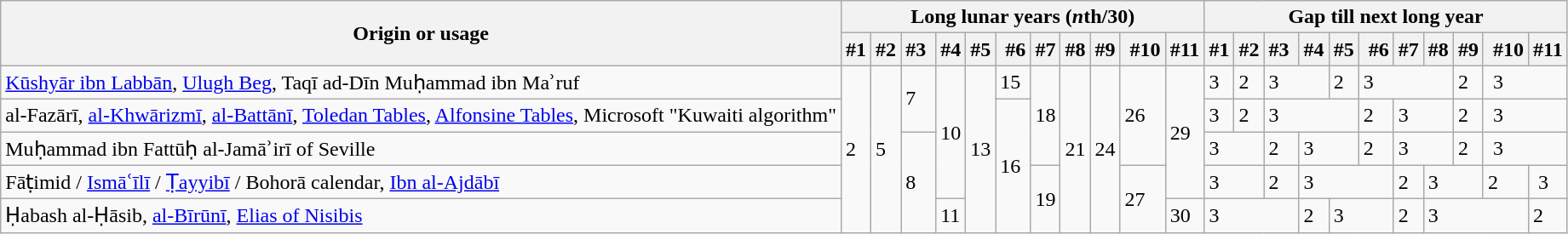<table class="wikitable">
<tr>
<th rowspan=2>Origin or usage</th>
<th colspan=11>Long lunar years (<em>n</em>th/30)</th>
<th colspan=11>Gap till next long year</th>
</tr>
<tr>
<th>#1</th>
<th>#2</th>
<th>#3 </th>
<th>#4</th>
<th>#5</th>
<th> #6</th>
<th>#7</th>
<th>#8</th>
<th>#9</th>
<th> #10</th>
<th>#11</th>
<th>#1</th>
<th>#2</th>
<th>#3 </th>
<th>#4</th>
<th>#5</th>
<th> #6</th>
<th>#7</th>
<th>#8</th>
<th>#9</th>
<th> #10</th>
<th>#11</th>
</tr>
<tr>
<td><a href='#'>Kūshyār ibn Labbān</a>, <a href='#'>Ulugh Beg</a>, Taqī ad-Dīn Muḥammad ibn Maʾruf</td>
<td rowspan=5>2</td>
<td rowspan=5>5</td>
<td rowspan=2>7</td>
<td rowspan=4>10</td>
<td rowspan=5>13</td>
<td>15</td>
<td rowspan=3>18</td>
<td rowspan=5>21</td>
<td rowspan=5>24</td>
<td rowspan=3>26</td>
<td rowspan=4>29</td>
<td>3</td>
<td>2</td>
<td colspan=2>3</td>
<td>2</td>
<td colspan=3>3</td>
<td>2</td>
<td colspan=2> 3</td>
</tr>
<tr>
<td>al-Fazārī, <a href='#'>al-Khwārizmī</a>, <a href='#'>al-Battānī</a>, <a href='#'>Toledan Tables</a>, <a href='#'>Alfonsine Tables</a>, Microsoft "Kuwaiti algorithm"</td>
<td rowspan=4>16</td>
<td>3</td>
<td>2</td>
<td colspan=3>3</td>
<td>2</td>
<td colspan=2>3</td>
<td>2</td>
<td colspan=2> 3</td>
</tr>
<tr>
<td>Muḥammad ibn Fattūḥ al-Jamāʾirī of Seville</td>
<td rowspan=3>8</td>
<td colspan=2>3</td>
<td>2</td>
<td colspan=2>3</td>
<td>2</td>
<td colspan=2>3</td>
<td>2</td>
<td colspan=2> 3</td>
</tr>
<tr>
<td>Fāṭimid / <a href='#'>Ismāʿīlī</a> / <a href='#'>Ṭayyibī</a> / Bohorā calendar, <a href='#'>Ibn al-Ajdābī</a></td>
<td rowspan=2>19</td>
<td rowspan=2>27</td>
<td colspan=2>3</td>
<td>2</td>
<td colspan=3>3</td>
<td>2</td>
<td colspan=2>3</td>
<td>2</td>
<td> 3</td>
</tr>
<tr>
<td>Ḥabash al-Ḥāsib, <a href='#'>al-Bīrūnī</a>, <a href='#'>Elias of Nisibis</a></td>
<td>11</td>
<td>30</td>
<td colspan=3>3</td>
<td>2</td>
<td colspan=2>3</td>
<td>2</td>
<td colspan=3>3</td>
<td>2</td>
</tr>
</table>
